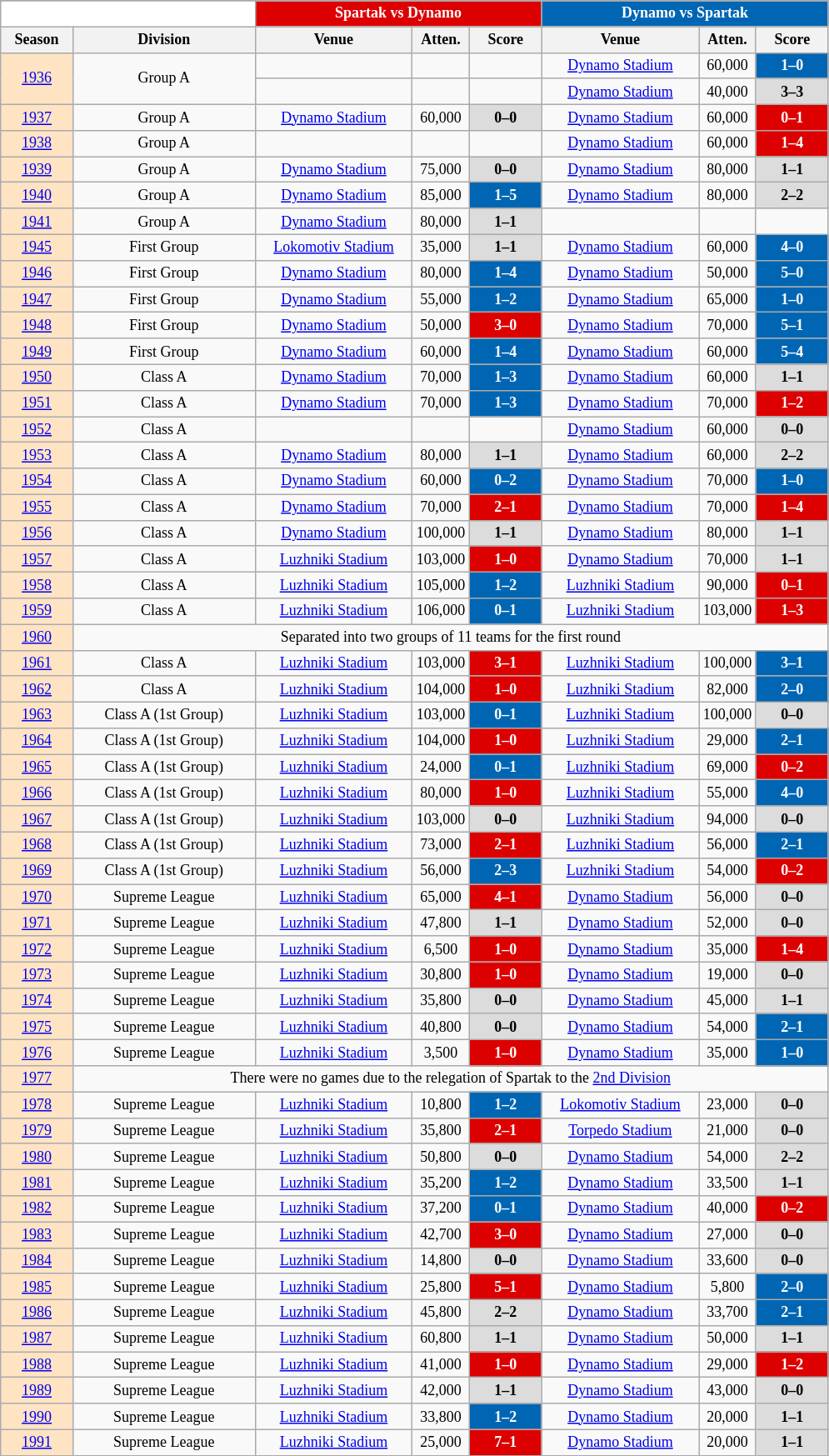<table class="wikitable" style="text-align: center; font-size: 12px">
<tr bgcolor=#f5f5f5>
</tr>
<tr align=center bgcolor="#FFFFFF">
<td colspan=2></td>
<th colspan=3 style="color:#ffffff;background:#DD0000">Spartak vs Dynamo</th>
<th colspan=3 style="color:#ffffff;background:#0066b3">Dynamo vs Spartak</th>
</tr>
<tr>
<th width="52">Season</th>
<th width="140">Division</th>
<th width="120">Venue</th>
<th width="40">Atten.</th>
<th width="52">Score</th>
<th width="120">Venue</th>
<th width="40">Atten.</th>
<th width="52">Score</th>
</tr>
<tr>
<td bgcolor=#ffe4c4 rowspan="2"><a href='#'>1936</a></td>
<td rowspan="2">Group A</td>
<td align: center;></td>
<td align: center;></td>
<td align: center;></td>
<td align: center;><a href='#'>Dynamo Stadium</a></td>
<td align: center;>60,000</td>
<td style="color:#ffffff;background:#0066b3"><strong>1–0</strong></td>
</tr>
<tr>
<td align: center;></td>
<td align: center;></td>
<td align: center;></td>
<td align: center;><a href='#'>Dynamo Stadium</a></td>
<td align: center;>40,000</td>
<td bgcolor=#dcdcdc><strong>3–3</strong></td>
</tr>
<tr>
<td bgcolor=#ffe4c4><a href='#'>1937</a></td>
<td>Group A</td>
<td align: center;><a href='#'>Dynamo Stadium</a></td>
<td align: center;>60,000</td>
<td bgcolor=#dcdcdc><strong>0–0</strong></td>
<td align: center;><a href='#'>Dynamo Stadium</a></td>
<td align: center;>60,000</td>
<td style="color:#ffffff;background:#DD0000"><strong>0–1</strong></td>
</tr>
<tr>
<td bgcolor=#ffe4c4><a href='#'>1938</a></td>
<td>Group A</td>
<td align: center;></td>
<td align: center;></td>
<td align: center;></td>
<td align: center;><a href='#'>Dynamo Stadium</a></td>
<td align: center;>60,000</td>
<td style="color:#ffffff;background:#DD0000"><strong>1–4</strong></td>
</tr>
<tr>
<td bgcolor=#ffe4c4><a href='#'>1939</a></td>
<td>Group A</td>
<td align: center;><a href='#'>Dynamo Stadium</a></td>
<td align: center;>75,000</td>
<td bgcolor=#dcdcdc><strong>0–0</strong></td>
<td align: center;><a href='#'>Dynamo Stadium</a></td>
<td align: center;>80,000</td>
<td bgcolor=#dcdcdc><strong>1–1</strong></td>
</tr>
<tr>
<td bgcolor=#ffe4c4><a href='#'>1940</a></td>
<td>Group A</td>
<td align: center;><a href='#'>Dynamo Stadium</a></td>
<td align: center;>85,000</td>
<td style="color:#ffffff;background:#0066b3"><strong>1–5</strong></td>
<td align: center;><a href='#'>Dynamo Stadium</a></td>
<td align: center;>80,000</td>
<td bgcolor=#dcdcdc><strong>2–2</strong></td>
</tr>
<tr>
<td bgcolor=#ffe4c4><a href='#'>1941</a></td>
<td>Group A</td>
<td align: center;><a href='#'>Dynamo Stadium</a></td>
<td align: center;>80,000</td>
<td bgcolor=#dcdcdc><strong>1–1</strong></td>
<td align: center;></td>
<td align: center;></td>
<td align: center;></td>
</tr>
<tr>
<td bgcolor=#ffe4c4><a href='#'>1945</a></td>
<td>First Group</td>
<td align: center;><a href='#'>Lokomotiv Stadium</a></td>
<td align: center;>35,000</td>
<td bgcolor=#dcdcdc><strong>1–1</strong></td>
<td align: center;><a href='#'>Dynamo Stadium</a></td>
<td align: center;>60,000</td>
<td style="color:#ffffff;background:#0066b3"><strong>4–0</strong></td>
</tr>
<tr>
<td bgcolor=#ffe4c4><a href='#'>1946</a></td>
<td>First Group</td>
<td align: center;><a href='#'>Dynamo Stadium</a></td>
<td align: center;>80,000</td>
<td style="color:#ffffff;background:#0066b3"><strong>1–4</strong></td>
<td align: center;><a href='#'>Dynamo Stadium</a></td>
<td align: center;>50,000</td>
<td style="color:#ffffff;background:#0066b3"><strong>5–0</strong></td>
</tr>
<tr>
<td bgcolor=#ffe4c4><a href='#'>1947</a></td>
<td>First Group</td>
<td align: center;><a href='#'>Dynamo Stadium</a></td>
<td align: center;>55,000</td>
<td style="color:#ffffff;background:#0066b3"><strong>1–2</strong></td>
<td align: center;><a href='#'>Dynamo Stadium</a></td>
<td align: center;>65,000</td>
<td style="color:#ffffff;background:#0066b3"><strong>1–0</strong></td>
</tr>
<tr>
<td bgcolor=#ffe4c4><a href='#'>1948</a></td>
<td>First Group</td>
<td align: center;><a href='#'>Dynamo Stadium</a></td>
<td align: center;>50,000</td>
<td style="color:#ffffff;background:#DD0000"><strong>3–0</strong></td>
<td align: center;><a href='#'>Dynamo Stadium</a></td>
<td align: center;>70,000</td>
<td style="color:#ffffff;background:#0066b3"><strong>5–1</strong></td>
</tr>
<tr>
<td bgcolor=#ffe4c4><a href='#'>1949</a></td>
<td>First Group</td>
<td align: center;><a href='#'>Dynamo Stadium</a></td>
<td align: center;>60,000</td>
<td style="color:#ffffff;background:#0066b3"><strong>1–4</strong></td>
<td align: center;><a href='#'>Dynamo Stadium</a></td>
<td align: center;>60,000</td>
<td style="color:#ffffff;background:#0066b3"><strong>5–4</strong></td>
</tr>
<tr>
<td bgcolor=#ffe4c4><a href='#'>1950</a></td>
<td>Class A</td>
<td align: center;><a href='#'>Dynamo Stadium</a></td>
<td align: center;>70,000</td>
<td style="color:#ffffff;background:#0066b3"><strong>1–3</strong></td>
<td align: center;><a href='#'>Dynamo Stadium</a></td>
<td align: center;>60,000</td>
<td bgcolor=#dcdcdc><strong>1–1</strong></td>
</tr>
<tr>
<td bgcolor=#ffe4c4><a href='#'>1951</a></td>
<td>Class A</td>
<td align: center;><a href='#'>Dynamo Stadium</a></td>
<td align: center;>70,000</td>
<td style="color:#ffffff;background:#0066b3"><strong>1–3</strong></td>
<td align: center;><a href='#'>Dynamo Stadium</a></td>
<td align: center;>70,000</td>
<td style="color:#ffffff;background:#DD0000"><strong>1–2</strong></td>
</tr>
<tr>
<td bgcolor=#ffe4c4><a href='#'>1952</a></td>
<td>Class A</td>
<td align: center;></td>
<td align: center;></td>
<td align: center;></td>
<td align: center;><a href='#'>Dynamo Stadium</a></td>
<td align: center;>60,000</td>
<td bgcolor=#dcdcdc><strong>0–0</strong></td>
</tr>
<tr>
<td bgcolor=#ffe4c4><a href='#'>1953</a></td>
<td>Class A</td>
<td align: center;><a href='#'>Dynamo Stadium</a></td>
<td align: center;>80,000</td>
<td bgcolor=#dcdcdc><strong>1–1</strong></td>
<td align: center;><a href='#'>Dynamo Stadium</a></td>
<td align: center;>60,000</td>
<td bgcolor=#dcdcdc><strong>2–2</strong></td>
</tr>
<tr>
<td bgcolor=#ffe4c4><a href='#'>1954</a></td>
<td>Class A</td>
<td align: center;><a href='#'>Dynamo Stadium</a></td>
<td align: center;>60,000</td>
<td style="color:#ffffff;background:#0066b3"><strong>0–2</strong></td>
<td align: center;><a href='#'>Dynamo Stadium</a></td>
<td align: center;>70,000</td>
<td style="color:#ffffff;background:#0066b3"><strong>1–0</strong></td>
</tr>
<tr>
<td bgcolor=#ffe4c4><a href='#'>1955</a></td>
<td>Class A</td>
<td align: center;><a href='#'>Dynamo Stadium</a></td>
<td align: center;>70,000</td>
<td style="color:#ffffff;background:#DD0000"><strong>2–1</strong></td>
<td align: center;><a href='#'>Dynamo Stadium</a></td>
<td align: center;>70,000</td>
<td style="color:#ffffff;background:#DD0000"><strong>1–4</strong></td>
</tr>
<tr>
<td bgcolor=#ffe4c4><a href='#'>1956</a></td>
<td>Class A</td>
<td align: center;><a href='#'>Dynamo Stadium</a></td>
<td align: center;>100,000</td>
<td bgcolor=#dcdcdc><strong>1–1</strong></td>
<td align: center;><a href='#'>Dynamo Stadium</a></td>
<td align: center;>80,000</td>
<td bgcolor=#dcdcdc><strong>1–1</strong></td>
</tr>
<tr>
<td bgcolor=#ffe4c4><a href='#'>1957</a></td>
<td>Class A</td>
<td align: center;><a href='#'>Luzhniki Stadium</a></td>
<td align: center;>103,000</td>
<td style="color:#ffffff;background:#DD0000"><strong>1–0</strong></td>
<td align: center;><a href='#'>Dynamo Stadium</a></td>
<td align: center;>70,000</td>
<td bgcolor=#dcdcdc><strong>1–1</strong></td>
</tr>
<tr>
<td bgcolor=#ffe4c4><a href='#'>1958</a></td>
<td>Class A</td>
<td align: center;><a href='#'>Luzhniki Stadium</a></td>
<td align: center;>105,000</td>
<td style="color:#ffffff;background:#0066b3"><strong>1–2</strong></td>
<td align: center;><a href='#'>Luzhniki Stadium</a></td>
<td align: center;>90,000</td>
<td style="color:#ffffff;background:#DD0000"><strong>0–1</strong></td>
</tr>
<tr>
<td bgcolor=#ffe4c4><a href='#'>1959</a></td>
<td>Class A</td>
<td align: center;><a href='#'>Luzhniki Stadium</a></td>
<td align: center;>106,000</td>
<td style="color:#ffffff;background:#0066b3"><strong>0–1</strong></td>
<td align: center;><a href='#'>Luzhniki Stadium</a></td>
<td align: center;>103,000</td>
<td style="color:#ffffff;background:#DD0000"><strong>1–3</strong></td>
</tr>
<tr>
<td bgcolor=#ffe4c4><a href='#'>1960</a></td>
<td colspan="10">Separated into two groups of 11 teams for the first round</td>
</tr>
<tr>
<td bgcolor=#ffe4c4><a href='#'>1961</a></td>
<td>Class A</td>
<td align: center;><a href='#'>Luzhniki Stadium</a></td>
<td align: center;>103,000</td>
<td style="color:#ffffff;background:#DD0000"><strong>3–1</strong></td>
<td align: center;><a href='#'>Luzhniki Stadium</a></td>
<td align: center;>100,000</td>
<td style="color:#ffffff;background:#0066b3"><strong>3–1</strong></td>
</tr>
<tr>
<td bgcolor=#ffe4c4><a href='#'>1962</a></td>
<td>Class A</td>
<td align: center;><a href='#'>Luzhniki Stadium</a></td>
<td align: center;>104,000</td>
<td style="color:#ffffff;background:#DD0000"><strong>1–0</strong></td>
<td align: center;><a href='#'>Luzhniki Stadium</a></td>
<td align: center;>82,000</td>
<td style="color:#ffffff;background:#0066b3"><strong>2–0</strong></td>
</tr>
<tr>
<td bgcolor=#ffe4c4><a href='#'>1963</a></td>
<td>Class A (1st Group)</td>
<td align: center;><a href='#'>Luzhniki Stadium</a></td>
<td align: center;>103,000</td>
<td style="color:#ffffff;background:#0066b3"><strong>0–1</strong></td>
<td align: center;><a href='#'>Luzhniki Stadium</a></td>
<td align: center;>100,000</td>
<td bgcolor=#dcdcdc><strong>0–0</strong></td>
</tr>
<tr>
<td bgcolor=#ffe4c4><a href='#'>1964</a></td>
<td>Class A (1st Group)</td>
<td align: center;><a href='#'>Luzhniki Stadium</a></td>
<td align: center;>104,000</td>
<td style="color:#ffffff;background:#DD0000"><strong>1–0</strong></td>
<td align: center;><a href='#'>Luzhniki Stadium</a></td>
<td align: center;>29,000</td>
<td style="color:#ffffff;background:#0066b3"><strong>2–1</strong></td>
</tr>
<tr>
<td bgcolor=#ffe4c4><a href='#'>1965</a></td>
<td>Class A (1st Group)</td>
<td align: center;><a href='#'>Luzhniki Stadium</a></td>
<td align: center;>24,000</td>
<td style="color:#ffffff;background:#0066b3"><strong>0–1</strong></td>
<td align: center;><a href='#'>Luzhniki Stadium</a></td>
<td align: center;>69,000</td>
<td style="color:#ffffff;background:#DD0000"><strong>0–2</strong></td>
</tr>
<tr>
<td bgcolor=#ffe4c4><a href='#'>1966</a></td>
<td>Class A (1st Group)</td>
<td align: center;><a href='#'>Luzhniki Stadium</a></td>
<td align: center;>80,000</td>
<td style="color:#ffffff;background:#DD0000"><strong>1–0</strong></td>
<td align: center;><a href='#'>Luzhniki Stadium</a></td>
<td align: center;>55,000</td>
<td style="color:#ffffff;background:#0066b3"><strong>4–0</strong></td>
</tr>
<tr>
<td bgcolor=#ffe4c4><a href='#'>1967</a></td>
<td>Class A (1st Group)</td>
<td align: center;><a href='#'>Luzhniki Stadium</a></td>
<td align: center;>103,000</td>
<td bgcolor=#dcdcdc><strong>0–0</strong></td>
<td align: center;><a href='#'>Luzhniki Stadium</a></td>
<td align: center;>94,000</td>
<td bgcolor=#dcdcdc><strong>0–0</strong></td>
</tr>
<tr>
<td bgcolor=#ffe4c4><a href='#'>1968</a></td>
<td>Class A (1st Group)</td>
<td align: center;><a href='#'>Luzhniki Stadium</a></td>
<td align: center;>73,000</td>
<td style="color:#ffffff;background:#DD0000"><strong>2–1</strong></td>
<td align: center;><a href='#'>Luzhniki Stadium</a></td>
<td align: center;>56,000</td>
<td style="color:#ffffff;background:#0066b3"><strong>2–1</strong></td>
</tr>
<tr>
<td bgcolor=#ffe4c4><a href='#'>1969</a></td>
<td>Class A (1st Group)</td>
<td align: center;><a href='#'>Luzhniki Stadium</a></td>
<td align: center;>56,000</td>
<td style="color:#ffffff;background:#0066b3"><strong>2–3</strong></td>
<td align: center;><a href='#'>Luzhniki Stadium</a></td>
<td align: center;>54,000</td>
<td style="color:#ffffff;background:#DD0000"><strong>0–2</strong></td>
</tr>
<tr>
<td bgcolor=#ffe4c4><a href='#'>1970</a></td>
<td>Supreme League</td>
<td align: center;><a href='#'>Luzhniki Stadium</a></td>
<td align: center;>65,000</td>
<td style="color:#ffffff;background:#DD0000"><strong>4–1</strong></td>
<td align: center;><a href='#'>Dynamo Stadium</a></td>
<td align: center;>56,000</td>
<td bgcolor=#dcdcdc><strong>0–0</strong></td>
</tr>
<tr>
<td bgcolor=#ffe4c4><a href='#'>1971</a></td>
<td>Supreme League</td>
<td align: center;><a href='#'>Luzhniki Stadium</a></td>
<td align: center;>47,800</td>
<td bgcolor=#dcdcdc><strong>1–1</strong></td>
<td align: center;><a href='#'>Dynamo Stadium</a></td>
<td align: center;>52,000</td>
<td bgcolor=#dcdcdc><strong>0–0</strong></td>
</tr>
<tr>
<td bgcolor=#ffe4c4><a href='#'>1972</a></td>
<td>Supreme League</td>
<td align: center;><a href='#'>Luzhniki Stadium</a></td>
<td align: center;>6,500</td>
<td style="color:#ffffff;background:#DD0000"><strong>1–0</strong></td>
<td align: center;><a href='#'>Dynamo Stadium</a></td>
<td align: center;>35,000</td>
<td style="color:#ffffff;background:#DD0000"><strong>1–4</strong></td>
</tr>
<tr>
<td bgcolor=#ffe4c4><a href='#'>1973</a></td>
<td>Supreme League</td>
<td align: center;><a href='#'>Luzhniki Stadium</a></td>
<td align: center;>30,800</td>
<td style="color:#ffffff;background:#DD0000"><strong>1–0</strong></td>
<td align: center;><a href='#'>Dynamo Stadium</a></td>
<td align: center;>19,000</td>
<td bgcolor=#dcdcdc><strong>0–0</strong></td>
</tr>
<tr>
<td bgcolor=#ffe4c4><a href='#'>1974</a></td>
<td>Supreme League</td>
<td align: center;><a href='#'>Luzhniki Stadium</a></td>
<td align: center;>35,800</td>
<td bgcolor=#dcdcdc><strong>0–0</strong></td>
<td align: center;><a href='#'>Dynamo Stadium</a></td>
<td align: center;>45,000</td>
<td bgcolor=#dcdcdc><strong>1–1</strong></td>
</tr>
<tr>
<td bgcolor=#ffe4c4><a href='#'>1975</a></td>
<td>Supreme League</td>
<td align: center;><a href='#'>Luzhniki Stadium</a></td>
<td align: center;>40,800</td>
<td bgcolor=#dcdcdc><strong>0–0</strong></td>
<td align: center;><a href='#'>Dynamo Stadium</a></td>
<td align: center;>54,000</td>
<td style="color:#ffffff;background:#0066b3"><strong>2–1</strong></td>
</tr>
<tr>
<td bgcolor=#ffe4c4><a href='#'>1976</a></td>
<td>Supreme League</td>
<td align: center;><a href='#'>Luzhniki Stadium</a></td>
<td align: center;>3,500</td>
<td style="color:#ffffff;background:#DD0000"><strong>1–0</strong></td>
<td align: center;><a href='#'>Dynamo Stadium</a></td>
<td align: center;>35,000</td>
<td style="color:#ffffff;background:#0066b3"><strong>1–0</strong></td>
</tr>
<tr>
<td bgcolor=#ffe4c4><a href='#'>1977</a></td>
<td colspan="10">There were no games due to the relegation of Spartak to the <a href='#'>2nd Division</a></td>
</tr>
<tr>
<td bgcolor=#ffe4c4><a href='#'>1978</a></td>
<td>Supreme League</td>
<td align: center;><a href='#'>Luzhniki Stadium</a></td>
<td align: center;>10,800</td>
<td style="color:#ffffff;background:#0066b3"><strong>1–2</strong></td>
<td align: center;><a href='#'>Lokomotiv Stadium</a></td>
<td align: center;>23,000</td>
<td bgcolor=#dcdcdc><strong>0–0</strong></td>
</tr>
<tr>
<td bgcolor=#ffe4c4><a href='#'>1979</a></td>
<td>Supreme League</td>
<td align: center;><a href='#'>Luzhniki Stadium</a></td>
<td align: center;>35,800</td>
<td style="color:#ffffff;background:#DD0000"><strong>2–1</strong></td>
<td align: center;><a href='#'>Torpedo Stadium</a></td>
<td align: center;>21,000</td>
<td bgcolor=#dcdcdc><strong>0–0</strong></td>
</tr>
<tr>
<td bgcolor=#ffe4c4><a href='#'>1980</a></td>
<td>Supreme League</td>
<td align: center;><a href='#'>Luzhniki Stadium</a></td>
<td align: center;>50,800</td>
<td bgcolor=#dcdcdc><strong>0–0</strong></td>
<td align: center;><a href='#'>Dynamo Stadium</a></td>
<td align: center;>54,000</td>
<td bgcolor=#dcdcdc><strong>2–2</strong></td>
</tr>
<tr>
<td bgcolor=#ffe4c4><a href='#'>1981</a></td>
<td>Supreme League</td>
<td align: center;><a href='#'>Luzhniki Stadium</a></td>
<td align: center;>35,200</td>
<td style="color:#ffffff;background:#0066b3"><strong>1–2</strong></td>
<td align: center;><a href='#'>Dynamo Stadium</a></td>
<td align: center;>33,500</td>
<td bgcolor=#dcdcdc><strong>1–1</strong></td>
</tr>
<tr>
<td bgcolor=#ffe4c4><a href='#'>1982</a></td>
<td>Supreme League</td>
<td align: center;><a href='#'>Luzhniki Stadium</a></td>
<td align: center;>37,200</td>
<td style="color:#ffffff;background:#0066b3"><strong>0–1</strong></td>
<td align: center;><a href='#'>Dynamo Stadium</a></td>
<td align: center;>40,000</td>
<td style="color:#ffffff;background:#DD0000"><strong>0–2</strong></td>
</tr>
<tr>
<td bgcolor=#ffe4c4><a href='#'>1983</a></td>
<td>Supreme League</td>
<td align: center;><a href='#'>Luzhniki Stadium</a></td>
<td align: center;>42,700</td>
<td style="color:#ffffff;background:#DD0000"><strong>3–0</strong></td>
<td align: center;><a href='#'>Dynamo Stadium</a></td>
<td align: center;>27,000</td>
<td bgcolor=#dcdcdc><strong>0–0</strong></td>
</tr>
<tr>
<td bgcolor=#ffe4c4><a href='#'>1984</a></td>
<td>Supreme League</td>
<td align: center;><a href='#'>Luzhniki Stadium</a></td>
<td align: center;>14,800</td>
<td bgcolor=#dcdcdc><strong>0–0</strong></td>
<td align: center;><a href='#'>Dynamo Stadium</a></td>
<td align: center;>33,600</td>
<td bgcolor=#dcdcdc><strong>0–0</strong></td>
</tr>
<tr>
<td bgcolor=#ffe4c4><a href='#'>1985</a></td>
<td>Supreme League</td>
<td align: center;><a href='#'>Luzhniki Stadium</a></td>
<td align: center;>25,800</td>
<td style="color:#ffffff;background:#DD0000"><strong>5–1</strong></td>
<td align: center;><a href='#'>Dynamo Stadium</a></td>
<td align: center;>5,800</td>
<td style="color:#ffffff;background:#0066b3"><strong>2–0</strong></td>
</tr>
<tr>
<td bgcolor=#ffe4c4><a href='#'>1986</a></td>
<td>Supreme League</td>
<td align: center;><a href='#'>Luzhniki Stadium</a></td>
<td align: center;>45,800</td>
<td bgcolor=#dcdcdc><strong>2–2</strong></td>
<td align: center;><a href='#'>Dynamo Stadium</a></td>
<td align: center;>33,700</td>
<td style="color:#ffffff;background:#0066b3"><strong>2–1</strong></td>
</tr>
<tr>
<td bgcolor=#ffe4c4><a href='#'>1987</a></td>
<td>Supreme League</td>
<td align: center;><a href='#'>Luzhniki Stadium</a></td>
<td align: center;>60,800</td>
<td bgcolor=#dcdcdc><strong>1–1</strong></td>
<td align: center;><a href='#'>Dynamo Stadium</a></td>
<td align: center;>50,000</td>
<td bgcolor=#dcdcdc><strong>1–1</strong></td>
</tr>
<tr>
<td bgcolor=#ffe4c4><a href='#'>1988</a></td>
<td>Supreme League</td>
<td align: center;><a href='#'>Luzhniki Stadium</a></td>
<td align: center;>41,000</td>
<td style="color:#ffffff;background:#DD0000"><strong>1–0</strong></td>
<td align: center;><a href='#'>Dynamo Stadium</a></td>
<td align: center;>29,000</td>
<td style="color:#ffffff;background:#DD0000"><strong>1–2</strong></td>
</tr>
<tr>
<td bgcolor=#ffe4c4><a href='#'>1989</a></td>
<td>Supreme League</td>
<td align: center;><a href='#'>Luzhniki Stadium</a></td>
<td align: center;>42,000</td>
<td bgcolor=#dcdcdc><strong>1–1</strong></td>
<td align: center;><a href='#'>Dynamo Stadium</a></td>
<td align: center;>43,000</td>
<td bgcolor=#dcdcdc><strong>0–0</strong></td>
</tr>
<tr>
<td bgcolor=#ffe4c4><a href='#'>1990</a></td>
<td>Supreme League</td>
<td align: center;><a href='#'>Luzhniki Stadium</a></td>
<td align: center;>33,800</td>
<td style="color:#ffffff;background:#0066b3"><strong>1–2</strong></td>
<td align: center;><a href='#'>Dynamo Stadium</a></td>
<td align: center;>20,000</td>
<td bgcolor=#dcdcdc><strong>1–1</strong></td>
</tr>
<tr>
<td bgcolor=#ffe4c4><a href='#'>1991</a></td>
<td>Supreme League</td>
<td align: center;><a href='#'>Luzhniki Stadium</a></td>
<td align: center;>25,000</td>
<td style="color:#ffffff;background:#DD0000"><strong>7–1</strong></td>
<td align: center;><a href='#'>Dynamo Stadium</a></td>
<td align: center;>20,000</td>
<td bgcolor=#dcdcdc><strong>1–1</strong></td>
</tr>
</table>
